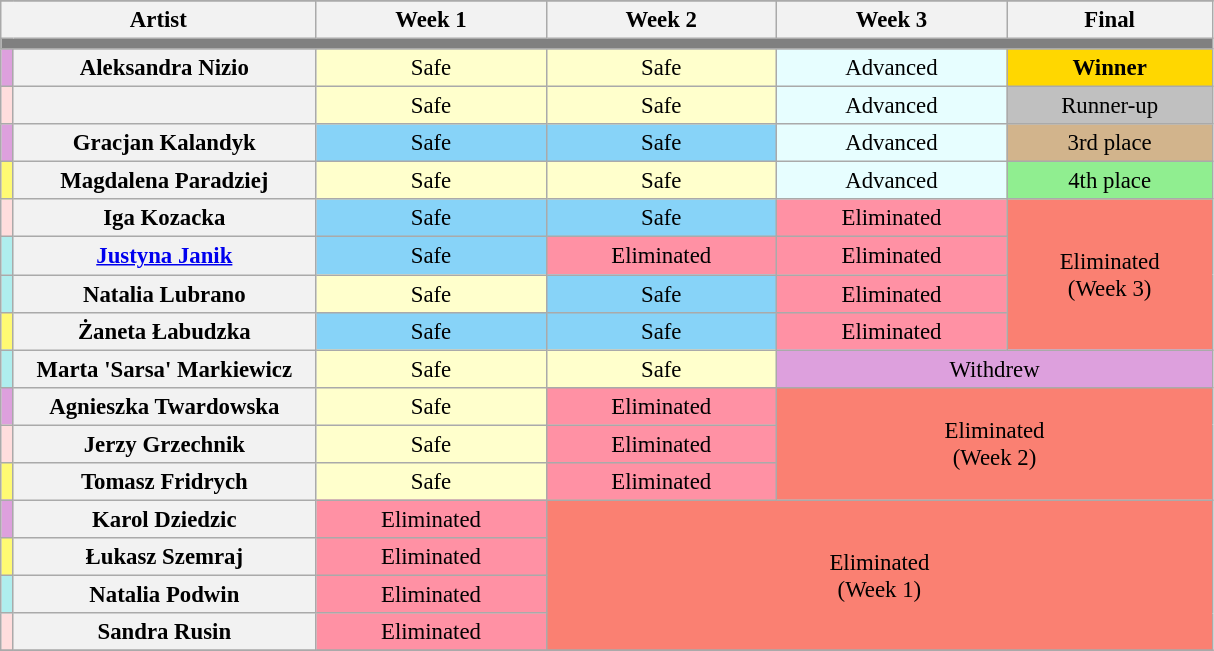<table class="wikitable" style="text-align:center; font-size:95%;" width="64%">
<tr>
</tr>
<tr>
<th colspan="2" width="26%">Artist</th>
<th width="19%">Week 1</th>
<th width="19%">Week 2</th>
<th width="19%">Week 3</th>
<th width="19%">Final</th>
</tr>
<tr>
<th colspan="6" style="background:grey;"></th>
</tr>
<tr>
<td style="background:#dda0dd;"></td>
<th>Aleksandra Nizio</th>
<td style="background:#FFFFCC;">Safe</td>
<td style="background:#FFFFCC;">Safe</td>
<td style="background:#E7FEFF;">Advanced</td>
<th style="background:gold;">Winner</th>
</tr>
<tr>
<td style="background:#ffdddd;"></td>
<th></th>
<td style="background:#FFFFCC;">Safe</td>
<td style="background:#FFFFCC;">Safe</td>
<td style="background:#E7FEFF;">Advanced</td>
<td style="background:silver;">Runner-up</td>
</tr>
<tr>
<td style="background:#dda0dd;"></td>
<th>Gracjan Kalandyk</th>
<td style="background:#87D3F8;">Safe</td>
<td style="background:#87D3F8;">Safe</td>
<td style="background:#E7FEFF;">Advanced</td>
<td style="background:tan;">3rd place</td>
</tr>
<tr>
<td style="background:#fffa73;"></td>
<th>Magdalena Paradziej</th>
<td style="background:#FFFFCC;">Safe</td>
<td style="background:#FFFFCC;">Safe</td>
<td style="background:#E7FEFF;">Advanced</td>
<td style="background:lightgreen;">4th place</td>
</tr>
<tr>
<td style="background:#ffdddd;"></td>
<th>Iga Kozacka</th>
<td style="background:#87D3F8;">Safe</td>
<td style="background:#87D3F8;">Safe</td>
<td style="background:#FF91A4;">Eliminated</td>
<td colspan="3" rowspan="4" style="background:salmon;">Eliminated<br>(Week 3)</td>
</tr>
<tr>
<td style="background:#afeeee;"></td>
<th><a href='#'>Justyna Janik</a></th>
<td style="background:#87D3F8;">Safe</td>
<td style="background:#FF91A4;">Eliminated</td>
<td style="background:#FF91A4;">Eliminated</td>
</tr>
<tr>
<td style="background:#afeeee;"></td>
<th>Natalia Lubrano</th>
<td style="background:#FFFFCC;">Safe</td>
<td style="background:#87D3F8;">Safe</td>
<td style="background:#FF91A4;">Eliminated</td>
</tr>
<tr>
<td style="background:#fffa73;"></td>
<th>Żaneta Łabudzka</th>
<td style="background:#87D3F8;">Safe</td>
<td style="background:#87D3F8;">Safe</td>
<td style="background:#FF91A4;">Eliminated</td>
</tr>
<tr>
<td style="background:#afeeee;"></td>
<th>Marta 'Sarsa' Markiewicz</th>
<td style="background:#FFFFCC;">Safe</td>
<td style="background:#FFFFCC;">Safe</td>
<td colspan="3"  style="background:#dda0dd;">Withdrew</td>
</tr>
<tr>
<td style="background:#dda0dd;"></td>
<th>Agnieszka Twardowska</th>
<td style="background:#FFFFCC;">Safe</td>
<td style="background:#FF91A4;">Eliminated</td>
<td colspan="3" rowspan="3" style="background:salmon;">Eliminated<br>(Week 2)</td>
</tr>
<tr>
<td style="background:#ffdddd;"></td>
<th>Jerzy Grzechnik</th>
<td style="background:#FFFFCC;">Safe</td>
<td style="background:#FF91A4;">Eliminated</td>
</tr>
<tr>
<td style="background:#fffa73;"></td>
<th>Tomasz Fridrych</th>
<td style="background:#FFFFCC;">Safe</td>
<td style="background:#FF91A4;">Eliminated</td>
</tr>
<tr>
<td style="background:#dda0dd;"></td>
<th>Karol Dziedzic</th>
<td style="background:#FF91A4;">Eliminated</td>
<td colspan="3" rowspan="4" style="background:salmon;">Eliminated<br>(Week 1)</td>
</tr>
<tr>
<td style="background:#fffa73;"></td>
<th>Łukasz Szemraj</th>
<td style="background:#FF91A4;">Eliminated</td>
</tr>
<tr>
<td style="background:#afeeee;"></td>
<th>Natalia Podwin</th>
<td style="background:#FF91A4;">Eliminated</td>
</tr>
<tr>
<td style="background:#ffdddd;"></td>
<th>Sandra Rusin</th>
<td style="background:#FF91A4;">Eliminated</td>
</tr>
<tr>
</tr>
</table>
